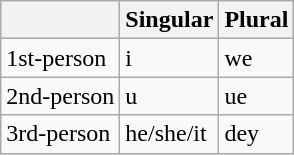<table class="wikitable">
<tr>
<th></th>
<th>Singular</th>
<th>Plural</th>
</tr>
<tr>
<td>1st-person</td>
<td>i</td>
<td>we</td>
</tr>
<tr>
<td>2nd-person</td>
<td>u</td>
<td>ue</td>
</tr>
<tr>
<td>3rd-person</td>
<td>he/she/it</td>
<td>dey</td>
</tr>
</table>
